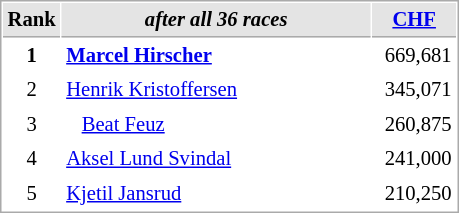<table cellspacing="1" cellpadding="3" style="border:1px solid #aaa; font-size:86%;">
<tr style="background:#e4e4e4;">
<th style="border-bottom:1px solid #aaa; width:10px;">Rank</th>
<th style="border-bottom:1px solid #aaa; width:200px; white-space:nowrap;"><em>after all 36 races</em> </th>
<th style="border-bottom:1px solid #aaa; width:50px;"><a href='#'>CHF</a></th>
</tr>
<tr>
<td style="text-align:center;"><strong>1</strong></td>
<td><strong> <a href='#'>Marcel Hirscher</a></strong></td>
<td align="right">669,681</td>
</tr>
<tr>
<td style="text-align:center;">2</td>
<td> <a href='#'>Henrik Kristoffersen</a></td>
<td align="right">345,071</td>
</tr>
<tr>
<td style="text-align:center;">3</td>
<td>   <a href='#'>Beat Feuz</a></td>
<td align="right">260,875</td>
</tr>
<tr>
<td style="text-align:center;">4</td>
<td> <a href='#'>Aksel Lund Svindal</a></td>
<td align="right">241,000</td>
</tr>
<tr>
<td style="text-align:center;">5</td>
<td> <a href='#'>Kjetil Jansrud</a></td>
<td align="right">210,250</td>
</tr>
</table>
